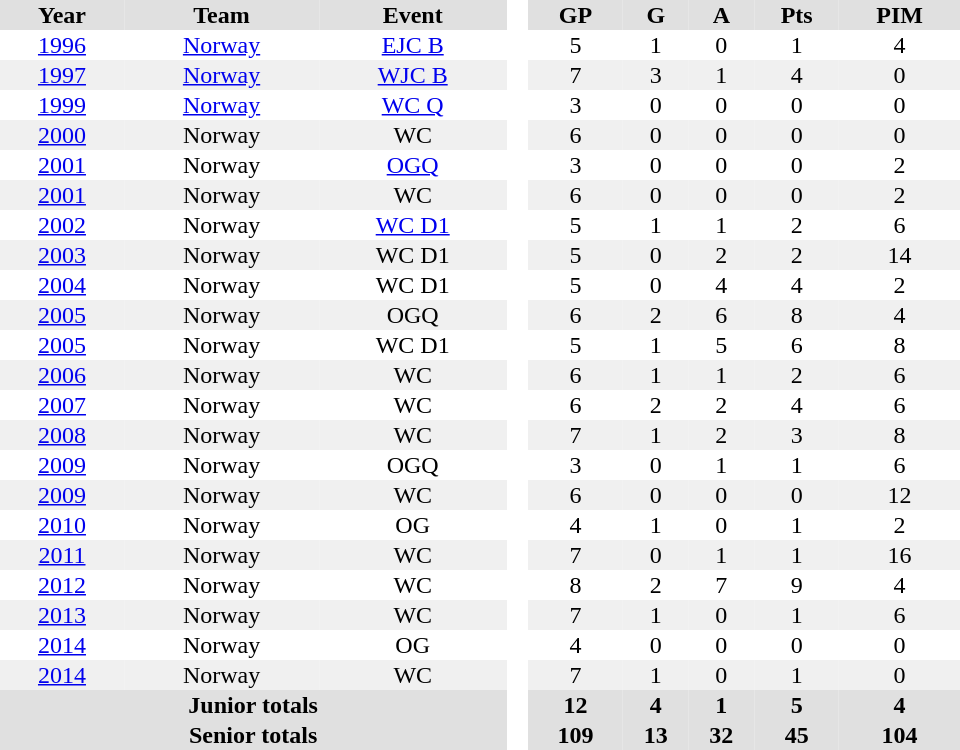<table border="0" cellpadding="1" cellspacing="0" style="text-align:center; width:40em">
<tr ALIGN="center" bgcolor="#e0e0e0">
<th>Year</th>
<th>Team</th>
<th>Event</th>
<th ALIGN="center" rowspan="99" bgcolor="#ffffff"> </th>
<th>GP</th>
<th>G</th>
<th>A</th>
<th>Pts</th>
<th>PIM</th>
</tr>
<tr>
<td><a href='#'>1996</a></td>
<td><a href='#'>Norway</a></td>
<td><a href='#'>EJC B</a></td>
<td>5</td>
<td>1</td>
<td>0</td>
<td>1</td>
<td>4</td>
</tr>
<tr bgcolor="#f0f0f0">
<td><a href='#'>1997</a></td>
<td><a href='#'>Norway</a></td>
<td><a href='#'>WJC B</a></td>
<td>7</td>
<td>3</td>
<td>1</td>
<td>4</td>
<td>0</td>
</tr>
<tr>
<td><a href='#'>1999</a></td>
<td><a href='#'>Norway</a></td>
<td><a href='#'>WC Q</a></td>
<td>3</td>
<td>0</td>
<td>0</td>
<td>0</td>
<td>0</td>
</tr>
<tr bgcolor="#f0f0f0">
<td><a href='#'>2000</a></td>
<td>Norway</td>
<td>WC</td>
<td>6</td>
<td>0</td>
<td>0</td>
<td>0</td>
<td>0</td>
</tr>
<tr>
<td><a href='#'>2001</a></td>
<td>Norway</td>
<td><a href='#'>OGQ</a></td>
<td>3</td>
<td>0</td>
<td>0</td>
<td>0</td>
<td>2</td>
</tr>
<tr bgcolor="#f0f0f0">
<td><a href='#'>2001</a></td>
<td>Norway</td>
<td>WC</td>
<td>6</td>
<td>0</td>
<td>0</td>
<td>0</td>
<td>2</td>
</tr>
<tr>
<td><a href='#'>2002</a></td>
<td>Norway</td>
<td><a href='#'>WC D1</a></td>
<td>5</td>
<td>1</td>
<td>1</td>
<td>2</td>
<td>6</td>
</tr>
<tr bgcolor="#f0f0f0">
<td><a href='#'>2003</a></td>
<td>Norway</td>
<td>WC D1</td>
<td>5</td>
<td>0</td>
<td>2</td>
<td>2</td>
<td>14</td>
</tr>
<tr>
<td><a href='#'>2004</a></td>
<td>Norway</td>
<td>WC D1</td>
<td>5</td>
<td>0</td>
<td>4</td>
<td>4</td>
<td>2</td>
</tr>
<tr bgcolor="#f0f0f0">
<td><a href='#'>2005</a></td>
<td>Norway</td>
<td>OGQ</td>
<td>6</td>
<td>2</td>
<td>6</td>
<td>8</td>
<td>4</td>
</tr>
<tr>
<td><a href='#'>2005</a></td>
<td>Norway</td>
<td>WC D1</td>
<td>5</td>
<td>1</td>
<td>5</td>
<td>6</td>
<td>8</td>
</tr>
<tr bgcolor="#f0f0f0">
<td><a href='#'>2006</a></td>
<td>Norway</td>
<td>WC</td>
<td>6</td>
<td>1</td>
<td>1</td>
<td>2</td>
<td>6</td>
</tr>
<tr>
<td><a href='#'>2007</a></td>
<td>Norway</td>
<td>WC</td>
<td>6</td>
<td>2</td>
<td>2</td>
<td>4</td>
<td>6</td>
</tr>
<tr bgcolor="#f0f0f0">
<td><a href='#'>2008</a></td>
<td>Norway</td>
<td>WC</td>
<td>7</td>
<td>1</td>
<td>2</td>
<td>3</td>
<td>8</td>
</tr>
<tr>
<td><a href='#'>2009</a></td>
<td>Norway</td>
<td>OGQ</td>
<td>3</td>
<td>0</td>
<td>1</td>
<td>1</td>
<td>6</td>
</tr>
<tr bgcolor="#f0f0f0">
<td><a href='#'>2009</a></td>
<td>Norway</td>
<td>WC</td>
<td>6</td>
<td>0</td>
<td>0</td>
<td>0</td>
<td>12</td>
</tr>
<tr>
<td><a href='#'>2010</a></td>
<td>Norway</td>
<td>OG</td>
<td>4</td>
<td>1</td>
<td>0</td>
<td>1</td>
<td>2</td>
</tr>
<tr bgcolor="#f0f0f0">
<td><a href='#'>2011</a></td>
<td>Norway</td>
<td>WC</td>
<td>7</td>
<td>0</td>
<td>1</td>
<td>1</td>
<td>16</td>
</tr>
<tr>
<td><a href='#'>2012</a></td>
<td>Norway</td>
<td>WC</td>
<td>8</td>
<td>2</td>
<td>7</td>
<td>9</td>
<td>4</td>
</tr>
<tr bgcolor="#f0f0f0">
<td><a href='#'>2013</a></td>
<td>Norway</td>
<td>WC</td>
<td>7</td>
<td>1</td>
<td>0</td>
<td>1</td>
<td>6</td>
</tr>
<tr>
<td><a href='#'>2014</a></td>
<td>Norway</td>
<td>OG</td>
<td>4</td>
<td>0</td>
<td>0</td>
<td>0</td>
<td>0</td>
</tr>
<tr bgcolor="#f0f0f0">
<td><a href='#'>2014</a></td>
<td>Norway</td>
<td>WC</td>
<td>7</td>
<td>1</td>
<td>0</td>
<td>1</td>
<td>0</td>
</tr>
<tr bgcolor="#e0e0e0">
<th colspan="3">Junior totals</th>
<th>12</th>
<th>4</th>
<th>1</th>
<th>5</th>
<th>4</th>
</tr>
<tr bgcolor="#e0e0e0">
<th colspan="3">Senior totals</th>
<th>109</th>
<th>13</th>
<th>32</th>
<th>45</th>
<th>104</th>
</tr>
</table>
